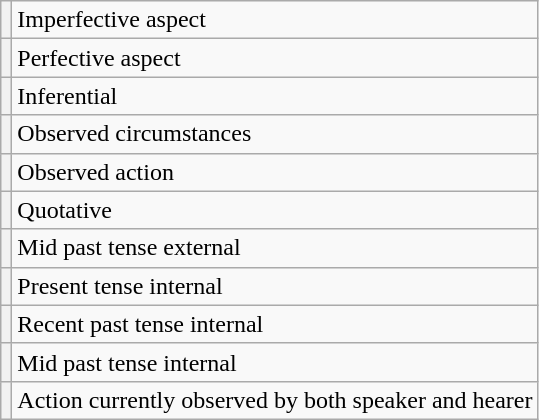<table class="wikitable">
<tr>
<th></th>
<td>Imperfective aspect</td>
</tr>
<tr>
<th></th>
<td>Perfective aspect</td>
</tr>
<tr>
<th></th>
<td>Inferential</td>
</tr>
<tr>
<th></th>
<td>Observed circumstances</td>
</tr>
<tr>
<th></th>
<td>Observed action</td>
</tr>
<tr>
<th></th>
<td>Quotative</td>
</tr>
<tr>
<th></th>
<td>Mid past tense external</td>
</tr>
<tr>
<th></th>
<td>Present tense internal</td>
</tr>
<tr>
<th></th>
<td>Recent past tense internal</td>
</tr>
<tr>
<th></th>
<td>Mid past tense internal</td>
</tr>
<tr>
<th></th>
<td>Action currently observed by both speaker and hearer</td>
</tr>
</table>
